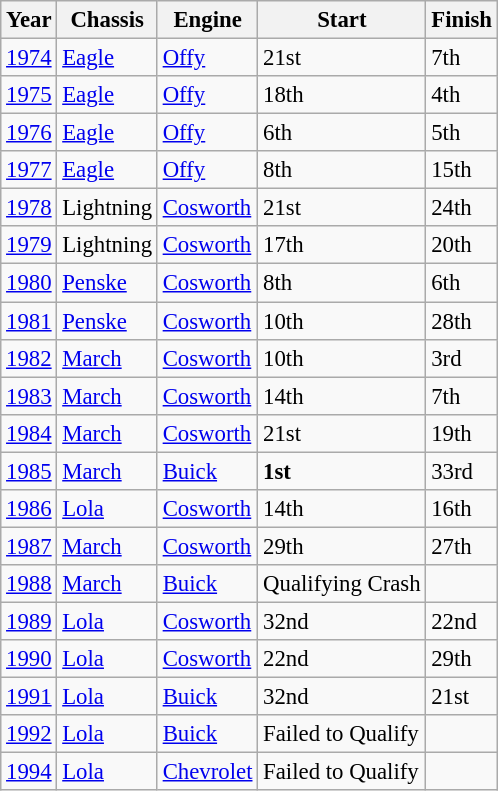<table class="wikitable" style="font-size: 95%;">
<tr>
<th>Year</th>
<th>Chassis</th>
<th>Engine</th>
<th>Start</th>
<th>Finish</th>
</tr>
<tr>
<td><a href='#'>1974</a></td>
<td><a href='#'>Eagle</a></td>
<td><a href='#'>Offy</a></td>
<td>21st</td>
<td>7th</td>
</tr>
<tr>
<td><a href='#'>1975</a></td>
<td><a href='#'>Eagle</a></td>
<td><a href='#'>Offy</a></td>
<td>18th</td>
<td>4th</td>
</tr>
<tr>
<td><a href='#'>1976</a></td>
<td><a href='#'>Eagle</a></td>
<td><a href='#'>Offy</a></td>
<td>6th</td>
<td>5th</td>
</tr>
<tr>
<td><a href='#'>1977</a></td>
<td><a href='#'>Eagle</a></td>
<td><a href='#'>Offy</a></td>
<td>8th</td>
<td>15th</td>
</tr>
<tr>
<td><a href='#'>1978</a></td>
<td>Lightning</td>
<td><a href='#'>Cosworth</a></td>
<td>21st</td>
<td>24th</td>
</tr>
<tr>
<td><a href='#'>1979</a></td>
<td>Lightning</td>
<td><a href='#'>Cosworth</a></td>
<td>17th</td>
<td>20th</td>
</tr>
<tr>
<td><a href='#'>1980</a></td>
<td><a href='#'>Penske</a></td>
<td><a href='#'>Cosworth</a></td>
<td>8th</td>
<td>6th</td>
</tr>
<tr>
<td><a href='#'>1981</a></td>
<td><a href='#'>Penske</a></td>
<td><a href='#'>Cosworth</a></td>
<td>10th</td>
<td>28th</td>
</tr>
<tr>
<td><a href='#'>1982</a></td>
<td><a href='#'>March</a></td>
<td><a href='#'>Cosworth</a></td>
<td>10th</td>
<td>3rd</td>
</tr>
<tr>
<td><a href='#'>1983</a></td>
<td><a href='#'>March</a></td>
<td><a href='#'>Cosworth</a></td>
<td>14th</td>
<td>7th</td>
</tr>
<tr>
<td><a href='#'>1984</a></td>
<td><a href='#'>March</a></td>
<td><a href='#'>Cosworth</a></td>
<td>21st</td>
<td>19th</td>
</tr>
<tr>
<td><a href='#'>1985</a></td>
<td><a href='#'>March</a></td>
<td><a href='#'>Buick</a></td>
<td><strong>1st</strong></td>
<td>33rd</td>
</tr>
<tr>
<td><a href='#'>1986</a></td>
<td><a href='#'>Lola</a></td>
<td><a href='#'>Cosworth</a></td>
<td>14th</td>
<td>16th</td>
</tr>
<tr>
<td><a href='#'>1987</a></td>
<td><a href='#'>March</a></td>
<td><a href='#'>Cosworth</a></td>
<td>29th</td>
<td>27th</td>
</tr>
<tr>
<td><a href='#'>1988</a></td>
<td><a href='#'>March</a></td>
<td><a href='#'>Buick</a></td>
<td>Qualifying Crash</td>
<td></td>
</tr>
<tr>
<td><a href='#'>1989</a></td>
<td><a href='#'>Lola</a></td>
<td><a href='#'>Cosworth</a></td>
<td>32nd</td>
<td>22nd</td>
</tr>
<tr>
<td><a href='#'>1990</a></td>
<td><a href='#'>Lola</a></td>
<td><a href='#'>Cosworth</a></td>
<td>22nd</td>
<td>29th</td>
</tr>
<tr>
<td><a href='#'>1991</a></td>
<td><a href='#'>Lola</a></td>
<td><a href='#'>Buick</a></td>
<td>32nd</td>
<td>21st</td>
</tr>
<tr>
<td><a href='#'>1992</a></td>
<td><a href='#'>Lola</a></td>
<td><a href='#'>Buick</a></td>
<td>Failed to Qualify</td>
<td></td>
</tr>
<tr>
<td><a href='#'>1994</a></td>
<td><a href='#'>Lola</a></td>
<td><a href='#'>Chevrolet</a></td>
<td>Failed to Qualify</td>
<td></td>
</tr>
</table>
